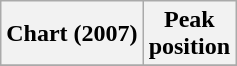<table class="wikitable plainrowheaders sortable" border="1">
<tr>
<th scope="col">Chart (2007)</th>
<th scope="col">Peak<br>position</th>
</tr>
<tr>
</tr>
</table>
